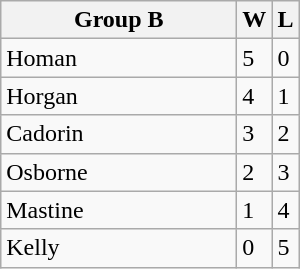<table class="wikitable">
<tr>
<th width=150>Group B</th>
<th>W</th>
<th>L</th>
</tr>
<tr>
<td> Homan</td>
<td>5</td>
<td>0</td>
</tr>
<tr>
<td> Horgan</td>
<td>4</td>
<td>1</td>
</tr>
<tr>
<td> Cadorin</td>
<td>3</td>
<td>2</td>
</tr>
<tr>
<td> Osborne</td>
<td>2</td>
<td>3</td>
</tr>
<tr>
<td> Mastine</td>
<td>1</td>
<td>4</td>
</tr>
<tr>
<td> Kelly</td>
<td>0</td>
<td>5</td>
</tr>
</table>
